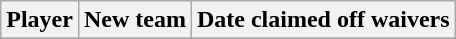<table class="wikitable">
<tr>
<th>Player</th>
<th>New team</th>
<th>Date claimed off waivers</th>
</tr>
<tr>
</tr>
</table>
